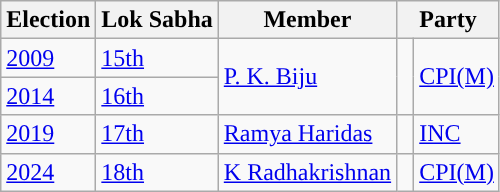<table class="wikitable sortable">
<tr>
<th>Election</th>
<th>Lok Sabha</th>
<th>Member</th>
<th colspan="2">Party</th>
</tr>
<tr>
<td><a href='#'>2009</a></td>
<td><a href='#'>15th</a></td>
<td rowspan="2"><a href='#'>P. K. Biju</a></td>
<td rowspan="2" width="4px" style="background-color: "></td>
<td rowspan="2"><a href='#'>CPI(M)</a></td>
</tr>
<tr>
<td><a href='#'>2014</a></td>
<td><a href='#'>16th</a></td>
</tr>
<tr>
<td><a href='#'>2019</a></td>
<td><a href='#'>17th</a></td>
<td><a href='#'>Ramya Haridas</a></td>
<td width="4px" style="background-color: "></td>
<td><a href='#'>INC</a></td>
</tr>
<tr>
<td><a href='#'>2024</a></td>
<td><a href='#'>18th</a></td>
<td><a href='#'>K Radhakrishnan</a></td>
<td width="4px" style="background-color: "></td>
<td><a href='#'>CPI(M)</a></td>
</tr>
</table>
